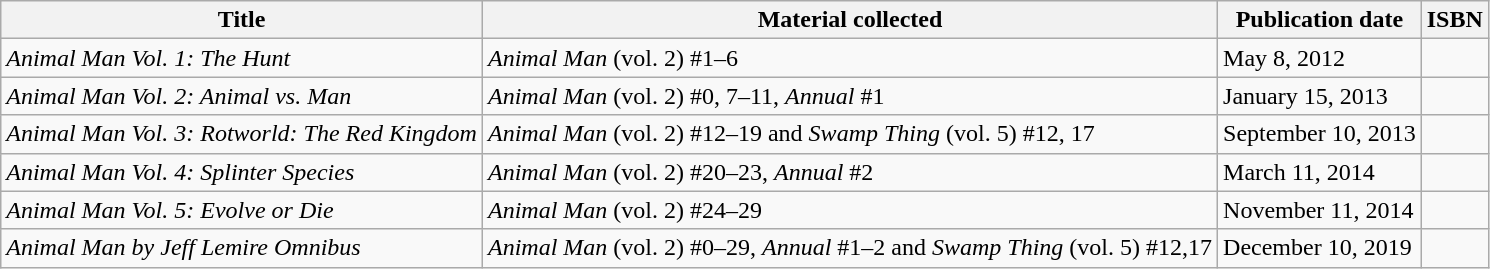<table class="wikitable">
<tr>
<th scope="col">Title</th>
<th>Material collected</th>
<th scope="col">Publication date</th>
<th scope="col">ISBN</th>
</tr>
<tr>
<td><em>Animal Man Vol. 1: The Hunt</em></td>
<td><em>Animal Man</em> (vol. 2) #1–6</td>
<td>May 8, 2012</td>
<td></td>
</tr>
<tr>
<td><em>Animal Man Vol. 2: Animal vs. Man</em></td>
<td><em>Animal Man</em> (vol. 2) #0, 7–11, <em>Annual</em> #1</td>
<td>January 15, 2013</td>
<td></td>
</tr>
<tr>
<td><em>Animal Man Vol. 3: Rotworld: The Red Kingdom</em></td>
<td><em>Animal Man</em> (vol. 2) #12–19 and <em>Swamp Thing</em> (vol. 5) #12, 17</td>
<td>September 10, 2013</td>
<td></td>
</tr>
<tr>
<td><em>Animal Man Vol. 4: Splinter Species</em></td>
<td><em>Animal Man</em> (vol. 2) #20–23, <em>Annual</em> #2</td>
<td>March 11, 2014</td>
<td></td>
</tr>
<tr>
<td><em>Animal Man Vol. 5: Evolve or Die</em></td>
<td><em>Animal Man</em> (vol. 2) #24–29</td>
<td>November 11, 2014</td>
<td></td>
</tr>
<tr>
<td><em>Animal Man by Jeff Lemire Omnibus</em></td>
<td><em>Animal Man</em> (vol. 2) #0–29, <em>Annual</em> #1–2 and <em>Swamp Thing</em> (vol. 5) #12,17</td>
<td>December 10, 2019</td>
<td></td>
</tr>
</table>
